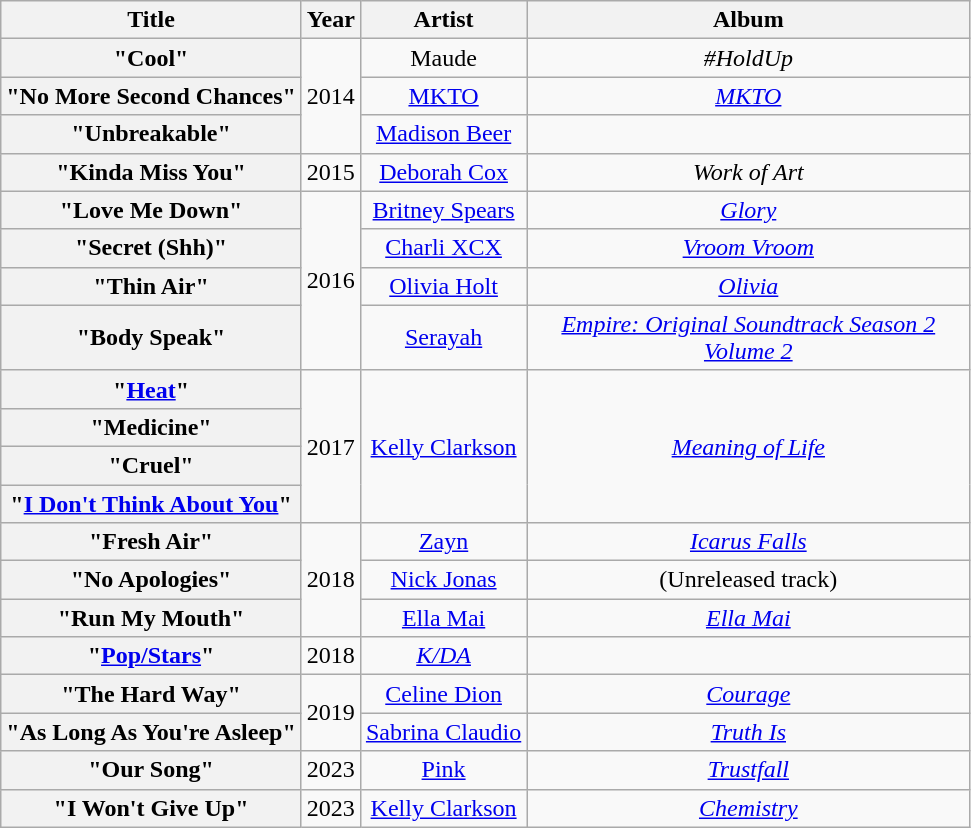<table class="wikitable plainrowheaders" style="text-align:center;">
<tr>
<th scope="col">Title</th>
<th scope="col">Year</th>
<th scope="col">Artist</th>
<th scope="col" style="width:18em;">Album</th>
</tr>
<tr>
<th scope="row">"Cool"</th>
<td rowspan="3">2014</td>
<td>Maude</td>
<td><em>#HoldUp</em></td>
</tr>
<tr>
<th scope="row">"No More Second Chances"<br></th>
<td><a href='#'>MKTO</a></td>
<td><em><a href='#'>MKTO</a></em></td>
</tr>
<tr>
<th scope="row">"Unbreakable"</th>
<td><a href='#'>Madison Beer</a></td>
<td></td>
</tr>
<tr>
<th scope="row">"Kinda Miss You"</th>
<td>2015</td>
<td><a href='#'>Deborah Cox</a></td>
<td><em>Work of Art</em></td>
</tr>
<tr>
<th scope="row">"Love Me Down"</th>
<td rowspan="4">2016</td>
<td><a href='#'>Britney Spears</a></td>
<td><em><a href='#'>Glory</a></em></td>
</tr>
<tr>
<th scope="row">"Secret (Shh)"</th>
<td><a href='#'>Charli XCX</a></td>
<td><em><a href='#'>Vroom Vroom</a></em></td>
</tr>
<tr>
<th scope="row">"Thin Air"<br></th>
<td><a href='#'>Olivia Holt</a></td>
<td><em><a href='#'>Olivia</a></em></td>
</tr>
<tr>
<th scope="row">"Body Speak"</th>
<td><a href='#'>Serayah</a></td>
<td><em><a href='#'>Empire: Original Soundtrack Season 2 Volume 2</a></em></td>
</tr>
<tr>
<th scope="row">"<a href='#'>Heat</a>"</th>
<td rowspan="4">2017</td>
<td rowspan="4"><a href='#'>Kelly Clarkson</a></td>
<td rowspan="4"><em><a href='#'>Meaning of Life</a></em></td>
</tr>
<tr>
<th scope="row">"Medicine"</th>
</tr>
<tr>
<th scope="row">"Cruel"</th>
</tr>
<tr>
<th scope="row">"<a href='#'>I Don't Think About You</a>"</th>
</tr>
<tr>
<th scope="row">"Fresh Air"</th>
<td rowspan="3">2018</td>
<td><a href='#'>Zayn</a></td>
<td><em><a href='#'>Icarus Falls</a></em></td>
</tr>
<tr>
<th scope="row">"No Apologies"</th>
<td><a href='#'>Nick Jonas</a></td>
<td>(Unreleased track)</td>
</tr>
<tr>
<th scope="row">"Run My Mouth"</th>
<td><a href='#'>Ella Mai</a></td>
<td><em><a href='#'>Ella Mai</a></em></td>
</tr>
<tr>
<th scope="row">"<a href='#'>Pop/Stars</a>"</th>
<td>2018</td>
<td><em><a href='#'>K/DA</a></em></td>
</tr>
<tr>
<th scope="row">"The Hard Way"</th>
<td rowspan="2">2019</td>
<td><a href='#'>Celine Dion</a></td>
<td><em><a href='#'>Courage</a></em></td>
</tr>
<tr>
<th scope="row">"As Long As You're Asleep"</th>
<td><a href='#'>Sabrina Claudio</a></td>
<td><em><a href='#'>Truth Is</a></em></td>
</tr>
<tr>
<th scope="row">"Our Song"</th>
<td>2023</td>
<td><a href='#'>Pink</a></td>
<td><em><a href='#'>Trustfall</a></em></td>
</tr>
<tr>
<th scope="row">"I Won't Give Up"</th>
<td>2023</td>
<td><a href='#'>Kelly Clarkson</a></td>
<td><em><a href='#'>Chemistry</a></em></td>
</tr>
</table>
